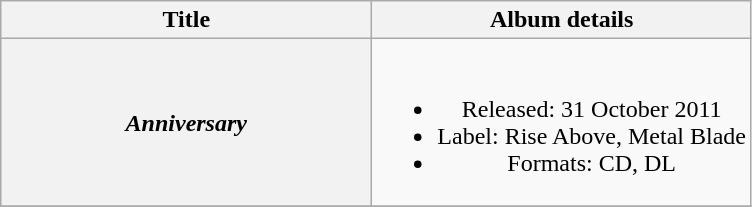<table class="wikitable plainrowheaders" style="text-align:center;">
<tr>
<th scope="col" style="width:15em;">Title</th>
<th scope="col">Album details</th>
</tr>
<tr>
<th scope="row"><em>Anniversary</em></th>
<td><br><ul><li>Released: 31 October 2011</li><li>Label: Rise Above, Metal Blade</li><li>Formats: CD, DL</li></ul></td>
</tr>
<tr>
</tr>
</table>
